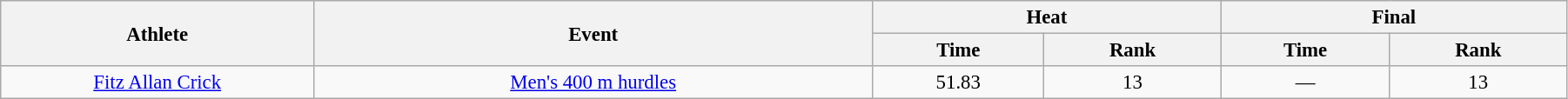<table class="wikitable" style="font-size:95%; text-align:center;" width="95%">
<tr>
<th rowspan="2">Athlete</th>
<th rowspan="2">Event</th>
<th colspan="2">Heat</th>
<th colspan="2">Final</th>
</tr>
<tr>
<th>Time</th>
<th>Rank</th>
<th>Time</th>
<th>Rank</th>
</tr>
<tr>
<td width=20%><a href='#'>Fitz Allan Crick</a></td>
<td><a href='#'>Men's 400 m hurdles</a></td>
<td>51.83</td>
<td>13</td>
<td>—</td>
<td>13</td>
</tr>
</table>
